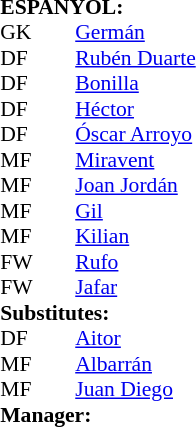<table style="font-size: 90%" cellspacing="0" cellpadding="0" align=center>
<tr>
<td colspan="4"><strong>ESPANYOL:</strong></td>
</tr>
<tr>
<th width=25></th>
<th width=25></th>
</tr>
<tr>
<td>GK</td>
<td><strong> </strong></td>
<td> <a href='#'>Germán</a></td>
</tr>
<tr>
<td>DF</td>
<td><strong> </strong></td>
<td> <a href='#'>Rubén Duarte</a></td>
<td></td>
<td></td>
</tr>
<tr>
<td>DF</td>
<td><strong> </strong></td>
<td> <a href='#'>Bonilla</a></td>
</tr>
<tr>
<td>DF</td>
<td><strong> </strong></td>
<td> <a href='#'>Héctor</a></td>
</tr>
<tr>
<td>DF</td>
<td><strong> </strong></td>
<td> <a href='#'>Óscar Arroyo</a></td>
<td></td>
<td></td>
</tr>
<tr>
<td>MF</td>
<td><strong> </strong></td>
<td> <a href='#'>Miravent</a></td>
</tr>
<tr>
<td>MF</td>
<td><strong> </strong></td>
<td> <a href='#'>Joan Jordán</a></td>
</tr>
<tr>
<td>MF</td>
<td><strong> </strong></td>
<td> <a href='#'>Gil</a></td>
<td></td>
<td></td>
</tr>
<tr>
<td>MF</td>
<td><strong> </strong></td>
<td> <a href='#'>Kilian</a></td>
</tr>
<tr>
<td>FW</td>
<td><strong> </strong></td>
<td> <a href='#'>Rufo</a></td>
</tr>
<tr>
<td>FW</td>
<td><strong> </strong></td>
<td> <a href='#'>Jafar</a></td>
</tr>
<tr>
<td colspan=3><strong>Substitutes:</strong></td>
</tr>
<tr>
<td>DF</td>
<td><strong> </strong></td>
<td> <a href='#'>Aitor</a></td>
<td></td>
<td></td>
</tr>
<tr>
<td>MF</td>
<td><strong> </strong></td>
<td> <a href='#'>Albarrán</a></td>
<td></td>
<td></td>
</tr>
<tr>
<td>MF</td>
<td><strong> </strong></td>
<td> <a href='#'>Juan Diego</a></td>
<td></td>
<td></td>
</tr>
<tr>
<td colspan=3><strong>Manager:</strong></td>
</tr>
<tr>
<td colspan=4></td>
</tr>
</table>
